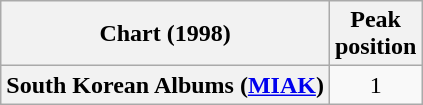<table class="wikitable plainrowheaders">
<tr>
<th>Chart (1998)</th>
<th>Peak<br>position</th>
</tr>
<tr>
<th scope="row">South Korean Albums (<a href='#'>MIAK</a>)</th>
<td style="text-align:center;">1</td>
</tr>
</table>
